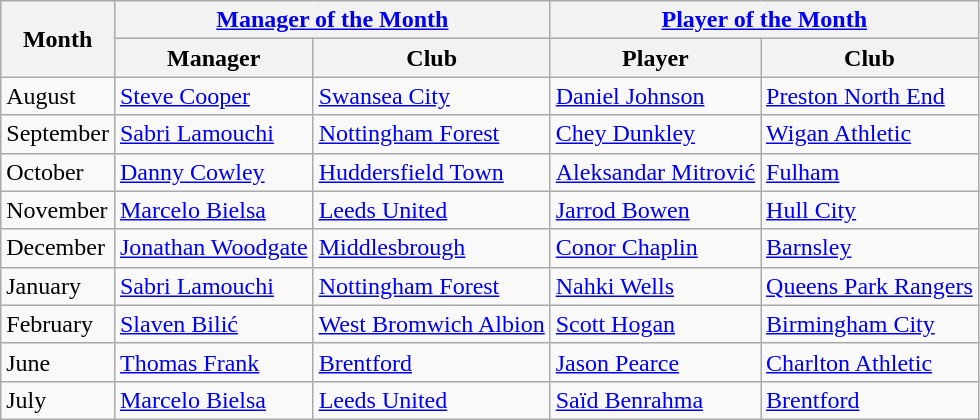<table class="wikitable">
<tr>
<th rowspan="2">Month</th>
<th colspan="2"><a href='#'>Manager of the Month</a></th>
<th colspan="2"><a href='#'>Player of the Month</a></th>
</tr>
<tr>
<th>Manager</th>
<th>Club</th>
<th>Player</th>
<th>Club</th>
</tr>
<tr>
<td>August</td>
<td> <a href='#'>Steve Cooper</a></td>
<td><a href='#'>Swansea City</a></td>
<td> <a href='#'>Daniel Johnson</a></td>
<td><a href='#'>Preston North End</a></td>
</tr>
<tr>
<td>September</td>
<td> <a href='#'>Sabri Lamouchi</a></td>
<td><a href='#'>Nottingham Forest</a></td>
<td> <a href='#'>Chey Dunkley</a></td>
<td><a href='#'>Wigan Athletic</a></td>
</tr>
<tr>
<td>October</td>
<td> <a href='#'>Danny Cowley</a></td>
<td><a href='#'>Huddersfield Town</a></td>
<td> <a href='#'>Aleksandar Mitrović</a></td>
<td><a href='#'>Fulham</a></td>
</tr>
<tr>
<td>November</td>
<td> <a href='#'>Marcelo Bielsa</a></td>
<td><a href='#'>Leeds United</a></td>
<td> <a href='#'>Jarrod Bowen</a></td>
<td><a href='#'>Hull City</a></td>
</tr>
<tr>
<td>December</td>
<td> <a href='#'>Jonathan Woodgate</a></td>
<td><a href='#'>Middlesbrough</a></td>
<td> <a href='#'>Conor Chaplin</a></td>
<td><a href='#'>Barnsley</a></td>
</tr>
<tr>
<td>January</td>
<td> <a href='#'>Sabri Lamouchi</a></td>
<td><a href='#'>Nottingham Forest</a></td>
<td> <a href='#'>Nahki Wells</a></td>
<td><a href='#'>Queens Park Rangers</a></td>
</tr>
<tr>
<td>February</td>
<td> <a href='#'>Slaven Bilić</a></td>
<td><a href='#'>West Bromwich Albion</a></td>
<td> <a href='#'>Scott Hogan</a></td>
<td><a href='#'>Birmingham City</a></td>
</tr>
<tr>
<td>June</td>
<td> <a href='#'>Thomas Frank</a></td>
<td><a href='#'>Brentford</a></td>
<td> <a href='#'>Jason Pearce</a></td>
<td><a href='#'>Charlton Athletic</a></td>
</tr>
<tr>
<td>July</td>
<td> <a href='#'>Marcelo Bielsa</a></td>
<td><a href='#'>Leeds United</a></td>
<td> <a href='#'>Saïd Benrahma</a></td>
<td><a href='#'>Brentford</a></td>
</tr>
</table>
